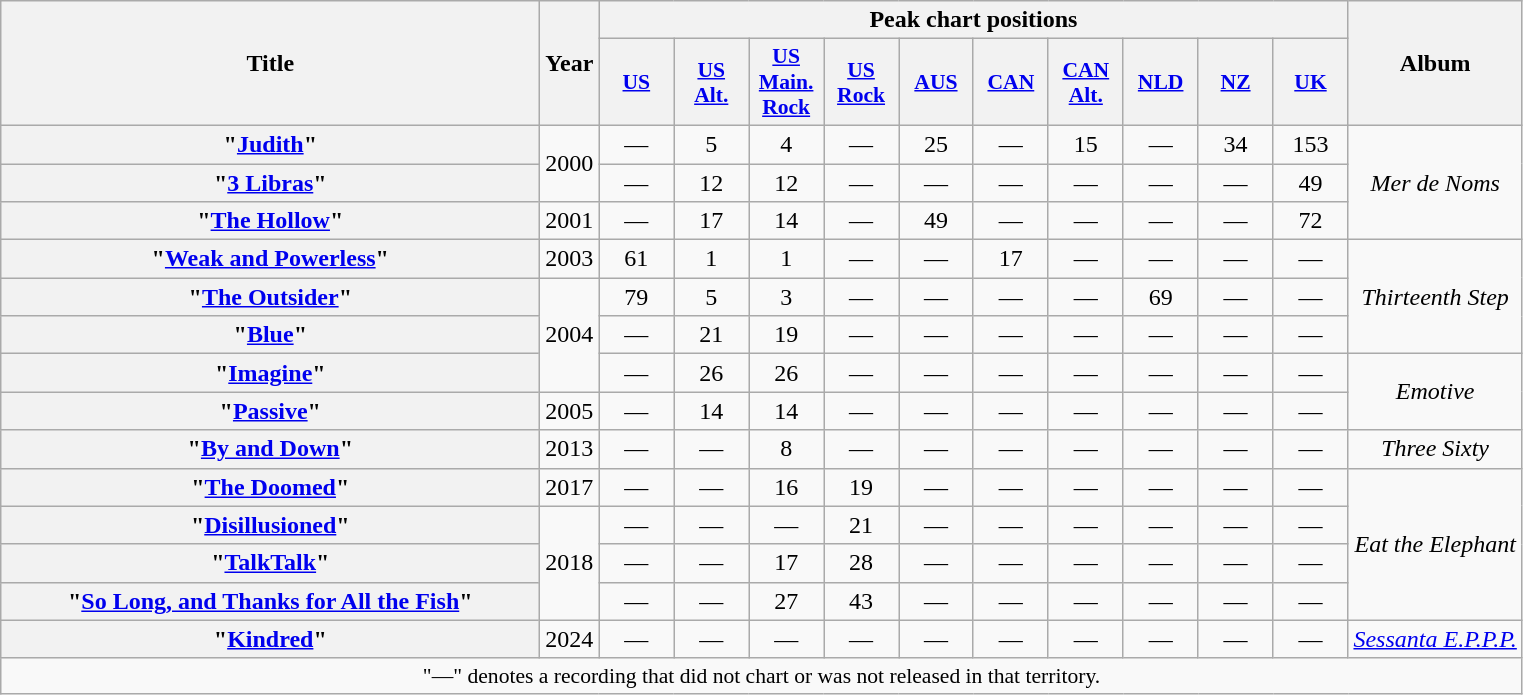<table class="wikitable plainrowheaders" style="text-align:center;">
<tr>
<th scope="col" rowspan="2" style="width:22em;">Title</th>
<th scope="col" rowspan="2">Year</th>
<th scope="col" colspan="10">Peak chart positions</th>
<th scope="col" rowspan="2">Album</th>
</tr>
<tr>
<th scope="col" style="width:3em;font-size:90%;"><a href='#'>US</a><br></th>
<th scope="col" style="width:3em;font-size:90%;"><a href='#'>US<br>Alt.</a><br></th>
<th scope="col" style="width:3em;font-size:90%;"><a href='#'>US<br>Main.<br>Rock</a><br></th>
<th scope="col" style="width:3em;font-size:90%;"><a href='#'>US<br>Rock</a><br></th>
<th scope="col" style="width:3em;font-size:90%;"><a href='#'>AUS</a><br></th>
<th scope="col" style="width:3em;font-size:90%;"><a href='#'>CAN</a><br></th>
<th scope="col" style="width:3em;font-size:90%;"><a href='#'>CAN<br>Alt.</a><br></th>
<th scope="col" style="width:3em;font-size:90%;"><a href='#'>NLD</a><br></th>
<th scope="col" style="width:3em;font-size:90%;"><a href='#'>NZ</a><br></th>
<th scope="col" style="width:3em;font-size:90%;"><a href='#'>UK</a><br></th>
</tr>
<tr>
<th scope="row">"<a href='#'>Judith</a>"</th>
<td rowspan="2">2000</td>
<td>—</td>
<td>5</td>
<td>4</td>
<td>—</td>
<td>25</td>
<td>—</td>
<td>15</td>
<td>—</td>
<td>34</td>
<td>153</td>
<td rowspan="3"><em>Mer de Noms</em></td>
</tr>
<tr>
<th scope="row">"<a href='#'>3 Libras</a>"</th>
<td>—</td>
<td>12</td>
<td>12</td>
<td>—</td>
<td>—</td>
<td>—</td>
<td>—</td>
<td>—</td>
<td>—</td>
<td>49</td>
</tr>
<tr>
<th scope="row">"<a href='#'>The Hollow</a>"</th>
<td>2001</td>
<td>—</td>
<td>17</td>
<td>14</td>
<td>—</td>
<td>49</td>
<td>—</td>
<td>—</td>
<td>—</td>
<td>—</td>
<td>72</td>
</tr>
<tr>
<th scope="row">"<a href='#'>Weak and Powerless</a>"</th>
<td>2003</td>
<td>61</td>
<td>1</td>
<td>1</td>
<td>—</td>
<td>—</td>
<td>17</td>
<td>—</td>
<td>—</td>
<td>—</td>
<td>—</td>
<td rowspan="3"><em>Thirteenth Step</em></td>
</tr>
<tr>
<th scope="row">"<a href='#'>The Outsider</a>"</th>
<td rowspan="3">2004</td>
<td>79</td>
<td>5</td>
<td>3</td>
<td>—</td>
<td>—</td>
<td>—</td>
<td>—</td>
<td>69</td>
<td>—</td>
<td>—</td>
</tr>
<tr>
<th scope="row">"<a href='#'>Blue</a>"</th>
<td>—</td>
<td>21</td>
<td>19</td>
<td>—</td>
<td>—</td>
<td>—</td>
<td>—</td>
<td>—</td>
<td>—</td>
<td>—</td>
</tr>
<tr>
<th scope="row">"<a href='#'>Imagine</a>"</th>
<td>—</td>
<td>26</td>
<td>26</td>
<td>—</td>
<td>—</td>
<td>—</td>
<td>—</td>
<td>—</td>
<td>—</td>
<td>—</td>
<td rowspan="2"><em>Emotive</em></td>
</tr>
<tr>
<th scope="row">"<a href='#'>Passive</a>"</th>
<td>2005</td>
<td>—</td>
<td>14</td>
<td>14</td>
<td>—</td>
<td>—</td>
<td>—</td>
<td>—</td>
<td>—</td>
<td>—</td>
<td>—</td>
</tr>
<tr>
<th scope="row">"<a href='#'>By and Down</a>"</th>
<td>2013</td>
<td>—</td>
<td>—</td>
<td>8</td>
<td>—</td>
<td>—</td>
<td>—</td>
<td>—</td>
<td>—</td>
<td>—</td>
<td>—</td>
<td><em>Three Sixty</em></td>
</tr>
<tr>
<th scope="row">"<a href='#'>The Doomed</a>"</th>
<td>2017</td>
<td>—</td>
<td>—</td>
<td>16</td>
<td>19</td>
<td>—</td>
<td>—</td>
<td>—</td>
<td>—</td>
<td>—</td>
<td>—</td>
<td rowspan="4"><em>Eat the Elephant</em></td>
</tr>
<tr>
<th scope="row">"<a href='#'>Disillusioned</a>"</th>
<td rowspan="3">2018</td>
<td>—</td>
<td>—</td>
<td>—</td>
<td>21</td>
<td>—</td>
<td>—</td>
<td>—</td>
<td>—</td>
<td>—</td>
<td>—</td>
</tr>
<tr>
<th scope="row">"<a href='#'>TalkTalk</a>"</th>
<td>—</td>
<td>—</td>
<td>17</td>
<td>28</td>
<td>—</td>
<td>—</td>
<td>—</td>
<td>—</td>
<td>—</td>
<td>—</td>
</tr>
<tr>
<th scope="row">"<a href='#'>So Long, and Thanks for All the Fish</a>"</th>
<td>—</td>
<td>—</td>
<td>27</td>
<td>43</td>
<td>—</td>
<td>—</td>
<td>—</td>
<td>—</td>
<td>—</td>
<td>—</td>
</tr>
<tr>
<th scope="row">"<a href='#'>Kindred</a>"</th>
<td>2024</td>
<td>—</td>
<td>—</td>
<td>—</td>
<td>—</td>
<td>—</td>
<td>—</td>
<td>—</td>
<td>—</td>
<td>—</td>
<td>—</td>
<td><em><a href='#'>Sessanta E.P.P.P.</a></em></td>
</tr>
<tr>
<td colspan="15" style="font-size:90%">"—" denotes a recording that did not chart or was not released in that territory.</td>
</tr>
</table>
